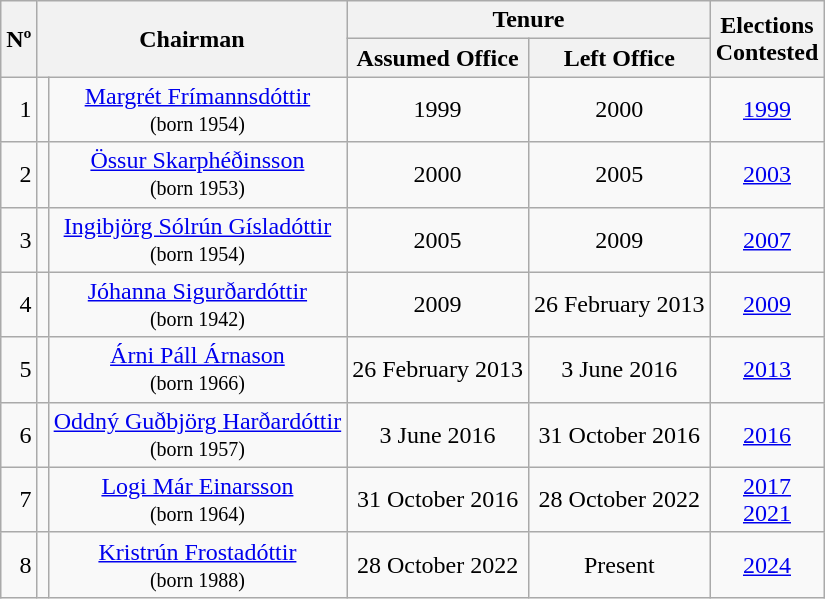<table class="wikitable" style="text-align: center;">
<tr>
<th rowspan="2">Nº</th>
<th colspan="2" rowspan="2">Chairman</th>
<th colspan="2">Tenure</th>
<th rowspan="2">Elections<br>Contested</th>
</tr>
<tr>
<th>Assumed Office</th>
<th>Left Office</th>
</tr>
<tr>
<td style="text-align: right;">1</td>
<td></td>
<td><a href='#'>Margrét Frímannsdóttir</a><br><small>(born 1954)</small></td>
<td>1999</td>
<td>2000</td>
<td><a href='#'>1999</a></td>
</tr>
<tr>
<td style="text-align: right;">2</td>
<td></td>
<td><a href='#'>Össur Skarphéðinsson</a><br><small>(born 1953)</small></td>
<td>2000</td>
<td>2005</td>
<td><a href='#'>2003</a></td>
</tr>
<tr>
<td style="text-align: right;">3</td>
<td></td>
<td><a href='#'>Ingibjörg Sólrún Gísladóttir</a><br><small>(born 1954)</small></td>
<td>2005</td>
<td>2009</td>
<td><a href='#'>2007</a></td>
</tr>
<tr>
<td style="text-align: right;">4</td>
<td></td>
<td><a href='#'>Jóhanna Sigurðardóttir</a><br><small>(born 1942)</small></td>
<td>2009</td>
<td>26 February 2013</td>
<td><a href='#'>2009</a></td>
</tr>
<tr>
<td style="text-align: right;">5</td>
<td></td>
<td><a href='#'>Árni Páll Árnason</a><br><small>(born 1966)</small></td>
<td>26 February 2013</td>
<td>3 June 2016</td>
<td><a href='#'>2013</a></td>
</tr>
<tr>
<td style="text-align: right;">6</td>
<td></td>
<td><a href='#'>Oddný Guðbjörg Harðardóttir</a><br><small>(born 1957)</small></td>
<td>3 June 2016</td>
<td>31 October 2016</td>
<td><a href='#'>2016</a></td>
</tr>
<tr>
<td style="text-align: right;">7</td>
<td></td>
<td><a href='#'>Logi Már Einarsson</a><br><small>(born 1964)</small></td>
<td>31 October 2016</td>
<td>28 October 2022</td>
<td><a href='#'>2017</a><br><a href='#'>2021</a></td>
</tr>
<tr>
<td style="text-align: right;">8</td>
<td></td>
<td><a href='#'>Kristrún Frostadóttir</a><br><small>(born 1988)</small></td>
<td>28 October 2022</td>
<td>Present</td>
<td><a href='#'>2024</a></td>
</tr>
</table>
